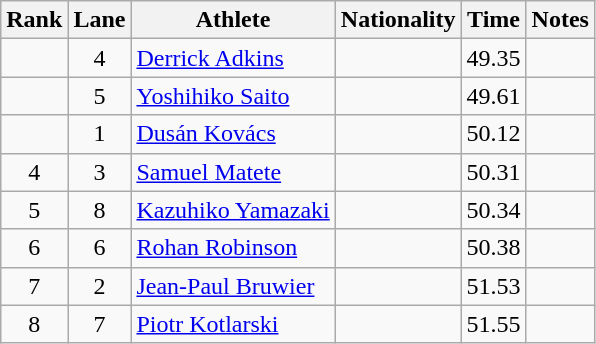<table class="wikitable sortable" style="text-align:center">
<tr>
<th>Rank</th>
<th>Lane</th>
<th>Athlete</th>
<th>Nationality</th>
<th>Time</th>
<th>Notes</th>
</tr>
<tr>
<td></td>
<td>4</td>
<td align=left><a href='#'>Derrick Adkins</a></td>
<td align=left></td>
<td>49.35</td>
<td></td>
</tr>
<tr>
<td></td>
<td>5</td>
<td align=left><a href='#'>Yoshihiko Saito</a></td>
<td align=left></td>
<td>49.61</td>
<td></td>
</tr>
<tr>
<td></td>
<td>1</td>
<td align=left><a href='#'>Dusán Kovács</a></td>
<td align=left></td>
<td>50.12</td>
<td></td>
</tr>
<tr>
<td>4</td>
<td>3</td>
<td align=left><a href='#'>Samuel Matete</a></td>
<td align=left></td>
<td>50.31</td>
<td></td>
</tr>
<tr>
<td>5</td>
<td>8</td>
<td align=left><a href='#'>Kazuhiko Yamazaki</a></td>
<td align=left></td>
<td>50.34</td>
<td></td>
</tr>
<tr>
<td>6</td>
<td>6</td>
<td align=left><a href='#'>Rohan Robinson</a></td>
<td align=left></td>
<td>50.38</td>
<td></td>
</tr>
<tr>
<td>7</td>
<td>2</td>
<td align=left><a href='#'>Jean-Paul Bruwier</a></td>
<td align=left></td>
<td>51.53</td>
<td></td>
</tr>
<tr>
<td>8</td>
<td>7</td>
<td align=left><a href='#'>Piotr Kotlarski</a></td>
<td align=left></td>
<td>51.55</td>
<td></td>
</tr>
</table>
